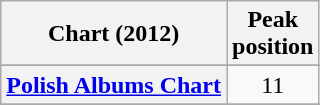<table class="wikitable sortable plainrowheaders">
<tr>
<th>Chart (2012)</th>
<th>Peak<br>position</th>
</tr>
<tr>
</tr>
<tr>
</tr>
<tr>
</tr>
<tr>
</tr>
<tr>
</tr>
<tr>
</tr>
<tr>
</tr>
<tr>
</tr>
<tr>
</tr>
<tr>
<th scope="row"><a href='#'>Polish Albums Chart</a></th>
<td style="text-align:center;">11</td>
</tr>
<tr>
</tr>
<tr>
</tr>
<tr>
</tr>
<tr>
</tr>
<tr>
</tr>
</table>
